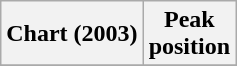<table class="wikitable sortable plainrowheaders" style="text-align:center">
<tr>
<th scope="col">Chart (2003)</th>
<th scope="col">Peak<br> position</th>
</tr>
<tr>
</tr>
</table>
